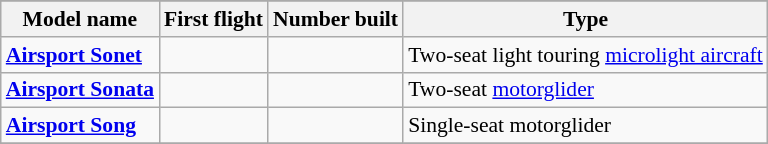<table class="wikitable" align=center style="font-size:90%;">
<tr>
</tr>
<tr style="background:#efefef;">
<th>Model name</th>
<th>First flight</th>
<th>Number built</th>
<th>Type</th>
</tr>
<tr>
<td align=left><strong><a href='#'>Airsport Sonet</a></strong></td>
<td align=center></td>
<td align=center></td>
<td align=left>Two-seat light touring <a href='#'>microlight aircraft</a></td>
</tr>
<tr>
<td align=left><strong><a href='#'>Airsport Sonata</a></strong></td>
<td align=center></td>
<td align=center></td>
<td align=left>Two-seat <a href='#'>motorglider</a></td>
</tr>
<tr>
<td align=left><strong><a href='#'>Airsport Song</a></strong></td>
<td align=center></td>
<td align=center></td>
<td align=left>Single-seat motorglider</td>
</tr>
<tr>
</tr>
</table>
